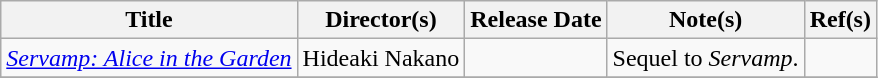<table class="wikitable sortable">
<tr>
<th scope="col">Title</th>
<th scope="col">Director(s)</th>
<th scope="col">Release Date</th>
<th scope="col" class="unsortable">Note(s)</th>
<th scope="col" class="unsortable">Ref(s)</th>
</tr>
<tr>
<td><em><a href='#'>Servamp: Alice in the Garden</a></em></td>
<td>Hideaki Nakano</td>
<td></td>
<td>Sequel to <em>Servamp</em>.</td>
<td style="text-align:center"></td>
</tr>
<tr>
</tr>
</table>
